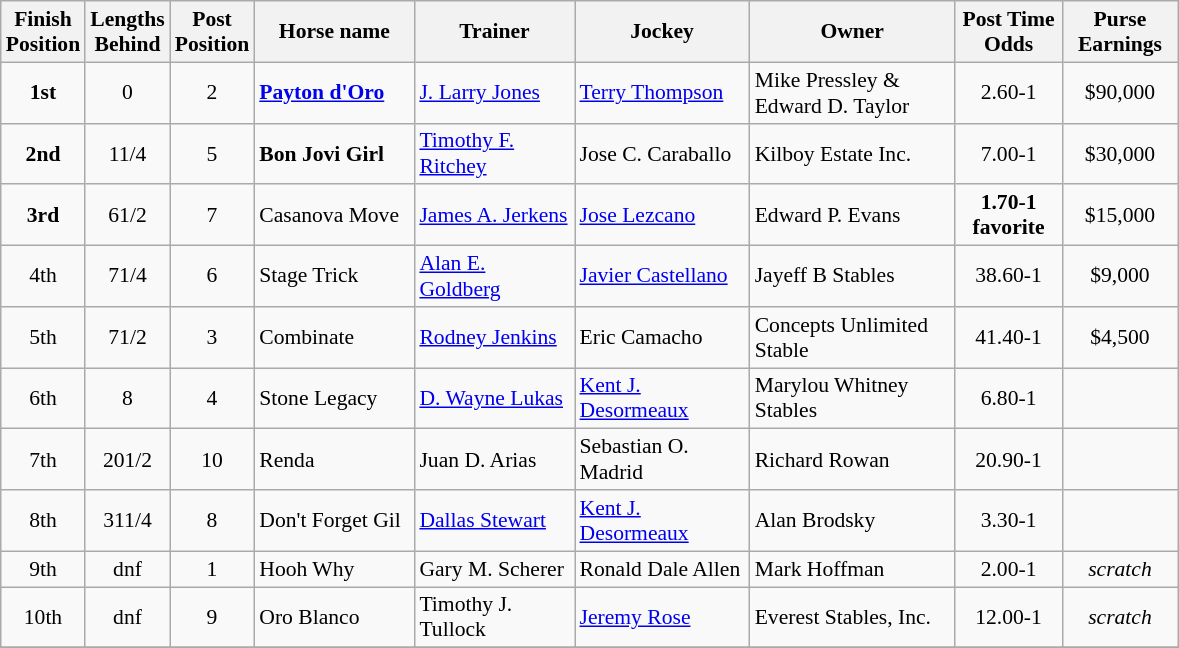<table class="wikitable sortable" | border="2" cellpadding="1" style="border-collapse: collapse; font-size:90%">
<tr>
<th width="45px">Finish <br> Position</th>
<th width="45px">Lengths <br> Behind</th>
<th width="40px">Post <br> Position</th>
<th width="100px">Horse name</th>
<th width="100px">Trainer</th>
<th width="110px">Jockey</th>
<th width="130px">Owner</th>
<th width="65px">Post Time <br> Odds</th>
<th width="70px">Purse <br> Earnings</th>
</tr>
<tr>
<td align=center><strong>1<span>st</span></strong></td>
<td align=center>0</td>
<td align=center>2</td>
<td><strong><a href='#'>Payton d'Oro</a></strong></td>
<td><a href='#'>J. Larry Jones</a></td>
<td><a href='#'>Terry Thompson</a></td>
<td>Mike Pressley & <br> Edward D. Taylor</td>
<td align=center>2.60-1</td>
<td align=center>$90,000</td>
</tr>
<tr>
<td align=center><strong>2<span>nd</span></strong></td>
<td align=center>1<span>1/4</span></td>
<td align=center>5</td>
<td><strong>Bon Jovi Girl</strong></td>
<td><a href='#'>Timothy F. Ritchey</a></td>
<td>Jose C. Caraballo</td>
<td>Kilboy Estate Inc.</td>
<td align=center>7.00-1</td>
<td align=center>$30,000</td>
</tr>
<tr>
<td align=center><strong>3<span>rd</span></strong></td>
<td align=center>6<span>1/2</span></td>
<td align=center>7</td>
<td>Casanova Move</td>
<td><a href='#'>James A. Jerkens</a></td>
<td><a href='#'>Jose Lezcano</a></td>
<td>Edward P. Evans</td>
<td align=center><strong>1.70-1  <br> <span>favorite</span></strong></td>
<td align=center>$15,000</td>
</tr>
<tr>
<td align=center>4<span>th</span></td>
<td align=center>7<span>1/4</span></td>
<td align=center>6</td>
<td>Stage Trick</td>
<td><a href='#'>Alan E. Goldberg</a></td>
<td><a href='#'>Javier Castellano</a></td>
<td>Jayeff B Stables</td>
<td align=center>38.60-1</td>
<td align=center>$9,000</td>
</tr>
<tr>
<td align=center>5<span>th</span></td>
<td align=center>7<span>1/2</span></td>
<td align=center>3</td>
<td>Combinate</td>
<td><a href='#'>Rodney Jenkins</a></td>
<td>Eric Camacho</td>
<td>Concepts Unlimited Stable</td>
<td align=center>41.40-1</td>
<td align=center>$4,500</td>
</tr>
<tr>
<td align=center>6<span>th</span></td>
<td align=center>8</td>
<td align=center>4</td>
<td>Stone Legacy</td>
<td><a href='#'>D. Wayne Lukas</a></td>
<td><a href='#'>Kent J. Desormeaux</a></td>
<td>Marylou Whitney Stables</td>
<td align=center>6.80-1</td>
<td align=center></td>
</tr>
<tr>
<td align=center>7<span>th</span></td>
<td align=center>20<span>1/2</span></td>
<td align=center>10</td>
<td>Renda</td>
<td>Juan D. Arias</td>
<td>Sebastian O. Madrid</td>
<td>Richard Rowan</td>
<td align=center>20.90-1</td>
<td align=center></td>
</tr>
<tr>
<td align=center>8<span>th</span></td>
<td align=center>31<span>1/4</span></td>
<td align=center>8</td>
<td>Don't Forget Gil</td>
<td><a href='#'>Dallas Stewart</a></td>
<td><a href='#'>Kent J. Desormeaux</a></td>
<td>Alan Brodsky</td>
<td align=center>3.30-1</td>
<td align=center></td>
</tr>
<tr>
<td align=center>9<span>th</span></td>
<td align=center>dnf</td>
<td align=center>1</td>
<td>Hooh Why</td>
<td>Gary M. Scherer</td>
<td>Ronald Dale Allen</td>
<td>Mark Hoffman</td>
<td align=center>2.00-1</td>
<td align=center><em>scratch</em></td>
</tr>
<tr>
<td align=center>10<span>th</span></td>
<td align=center>dnf</td>
<td align=center>9</td>
<td>Oro Blanco</td>
<td>Timothy J. Tullock</td>
<td><a href='#'>Jeremy Rose</a></td>
<td>Everest Stables, Inc.</td>
<td align=center>12.00-1</td>
<td align=center><em>scratch</em></td>
</tr>
<tr>
</tr>
</table>
